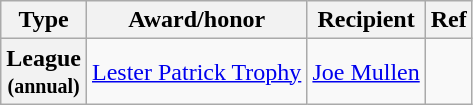<table class="wikitable">
<tr>
<th scope="col">Type</th>
<th scope="col">Award/honor</th>
<th scope="col">Recipient</th>
<th scope="col">Ref</th>
</tr>
<tr>
<th scope="row">League<br><small>(annual)</small></th>
<td><a href='#'>Lester Patrick Trophy</a></td>
<td><a href='#'>Joe Mullen</a></td>
<td></td>
</tr>
</table>
